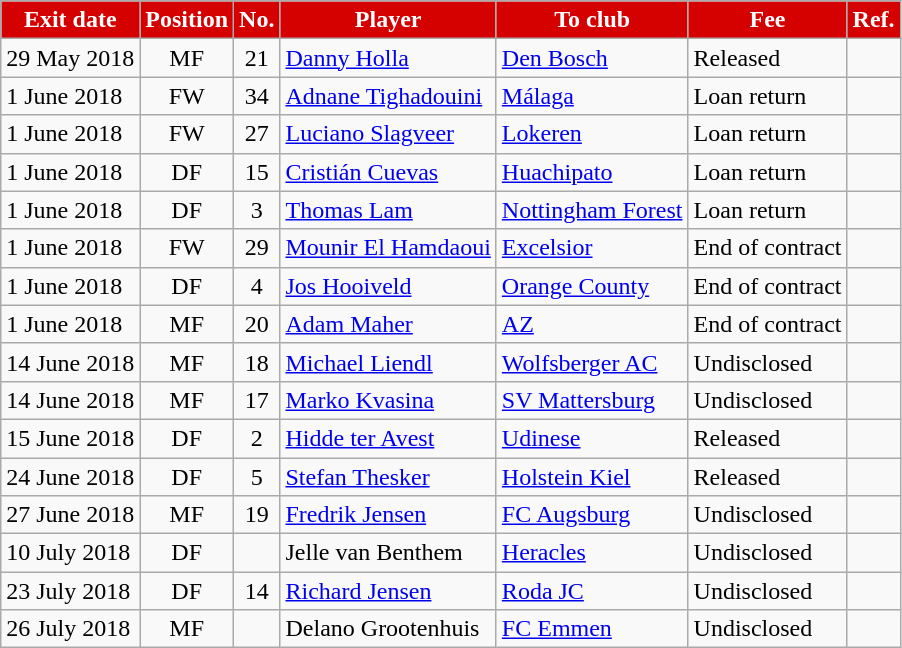<table class="wikitable sortable">
<tr>
<th style="background:#d50000; color:white;"><strong>Exit date</strong></th>
<th style="background:#d50000; color:white;"><strong>Position</strong></th>
<th style="background:#d50000; color:white;"><strong>No.</strong></th>
<th style="background:#d50000; color:white;"><strong>Player</strong></th>
<th style="background:#d50000; color:white;"><strong>To club</strong></th>
<th style="background:#d50000; color:white;"><strong>Fee</strong></th>
<th style="background:#d50000; color:white;"><strong>Ref.</strong></th>
</tr>
<tr>
<td>29 May 2018</td>
<td style="text-align:center;">MF</td>
<td style="text-align:center;">21</td>
<td style="text-align:left;"> <a href='#'>Danny Holla</a></td>
<td style="text-align:left;"> <a href='#'>Den Bosch</a></td>
<td>Released</td>
<td></td>
</tr>
<tr>
<td>1 June 2018</td>
<td style="text-align:center;">FW</td>
<td style="text-align:center;">34</td>
<td style="text-align:left;"> <a href='#'>Adnane Tighadouini</a></td>
<td style="text-align:left;"> <a href='#'>Málaga</a></td>
<td>Loan return</td>
<td></td>
</tr>
<tr>
<td>1 June 2018</td>
<td style="text-align:center;">FW</td>
<td style="text-align:center;">27</td>
<td style="text-align:left;"> <a href='#'>Luciano Slagveer</a></td>
<td style="text-align:left;"> <a href='#'>Lokeren</a></td>
<td>Loan return</td>
<td></td>
</tr>
<tr>
<td>1 June 2018</td>
<td style="text-align:center;">DF</td>
<td style="text-align:center;">15</td>
<td style="text-align:left;"> <a href='#'>Cristián Cuevas</a></td>
<td style="text-align:left;"> <a href='#'>Huachipato</a></td>
<td>Loan return</td>
<td></td>
</tr>
<tr>
<td>1 June 2018</td>
<td style="text-align:center;">DF</td>
<td style="text-align:center;">3</td>
<td style="text-align:left;"> <a href='#'>Thomas Lam</a></td>
<td style="text-align:left;"> <a href='#'>Nottingham Forest</a></td>
<td>Loan return</td>
<td></td>
</tr>
<tr>
<td>1 June 2018</td>
<td style="text-align:center;">FW</td>
<td style="text-align:center;">29</td>
<td style="text-align:left;"> <a href='#'>Mounir El Hamdaoui</a></td>
<td style="text-align:left;"> <a href='#'>Excelsior</a></td>
<td>End of contract</td>
<td></td>
</tr>
<tr>
<td>1 June 2018</td>
<td style="text-align:center;">DF</td>
<td style="text-align:center;">4</td>
<td style="text-align:left;"> <a href='#'>Jos Hooiveld</a></td>
<td style="text-align:left;"> <a href='#'>Orange County</a></td>
<td>End of contract</td>
<td></td>
</tr>
<tr>
<td>1 June 2018</td>
<td style="text-align:center;">MF</td>
<td style="text-align:center;">20</td>
<td style="text-align:left;"> <a href='#'>Adam Maher</a></td>
<td style="text-align:left;"> <a href='#'>AZ</a></td>
<td>End of contract</td>
<td></td>
</tr>
<tr>
<td>14 June 2018</td>
<td style="text-align:center;">MF</td>
<td style="text-align:center;">18</td>
<td style="text-align:left;"> <a href='#'>Michael Liendl</a></td>
<td style="text-align:left;"> <a href='#'>Wolfsberger AC</a></td>
<td>Undisclosed</td>
<td></td>
</tr>
<tr>
<td>14 June 2018</td>
<td style="text-align:center;">MF</td>
<td style="text-align:center;">17</td>
<td style="text-align:left;"> <a href='#'>Marko Kvasina</a></td>
<td style="text-align:left;"> <a href='#'>SV Mattersburg</a></td>
<td>Undisclosed</td>
<td></td>
</tr>
<tr>
<td>15 June 2018</td>
<td style="text-align:center;">DF</td>
<td style="text-align:center;">2</td>
<td style="text-align:left;"> <a href='#'>Hidde ter Avest</a></td>
<td style="text-align:left;"> <a href='#'>Udinese</a></td>
<td>Released</td>
<td></td>
</tr>
<tr>
<td>24 June 2018</td>
<td style="text-align:center;">DF</td>
<td style="text-align:center;">5</td>
<td style="text-align:left;"> <a href='#'>Stefan Thesker</a></td>
<td style="text-align:left;"> <a href='#'>Holstein Kiel</a></td>
<td>Released</td>
<td></td>
</tr>
<tr>
<td>27 June 2018</td>
<td style="text-align:center;">MF</td>
<td style="text-align:center;">19</td>
<td style="text-align:left;"> <a href='#'>Fredrik Jensen</a></td>
<td style="text-align:left;"> <a href='#'>FC Augsburg</a></td>
<td>Undisclosed</td>
<td></td>
</tr>
<tr>
<td>10 July 2018</td>
<td style="text-align:center;">DF</td>
<td style="text-align:center;"></td>
<td style="text-align:left;"> Jelle van Benthem</td>
<td style="text-align:left;"> <a href='#'>Heracles</a></td>
<td>Undisclosed</td>
<td></td>
</tr>
<tr>
<td>23 July 2018</td>
<td style="text-align:center;">DF</td>
<td style="text-align:center;">14</td>
<td style="text-align:left;"> <a href='#'>Richard Jensen</a></td>
<td style="text-align:left;"> <a href='#'>Roda JC</a></td>
<td>Undisclosed</td>
<td></td>
</tr>
<tr>
<td>26 July 2018</td>
<td style="text-align:center;">MF</td>
<td style="text-align:center;"></td>
<td style="text-align:left;"> Delano Grootenhuis</td>
<td style="text-align:left;"> <a href='#'>FC Emmen</a></td>
<td>Undisclosed</td>
<td></td>
</tr>
</table>
